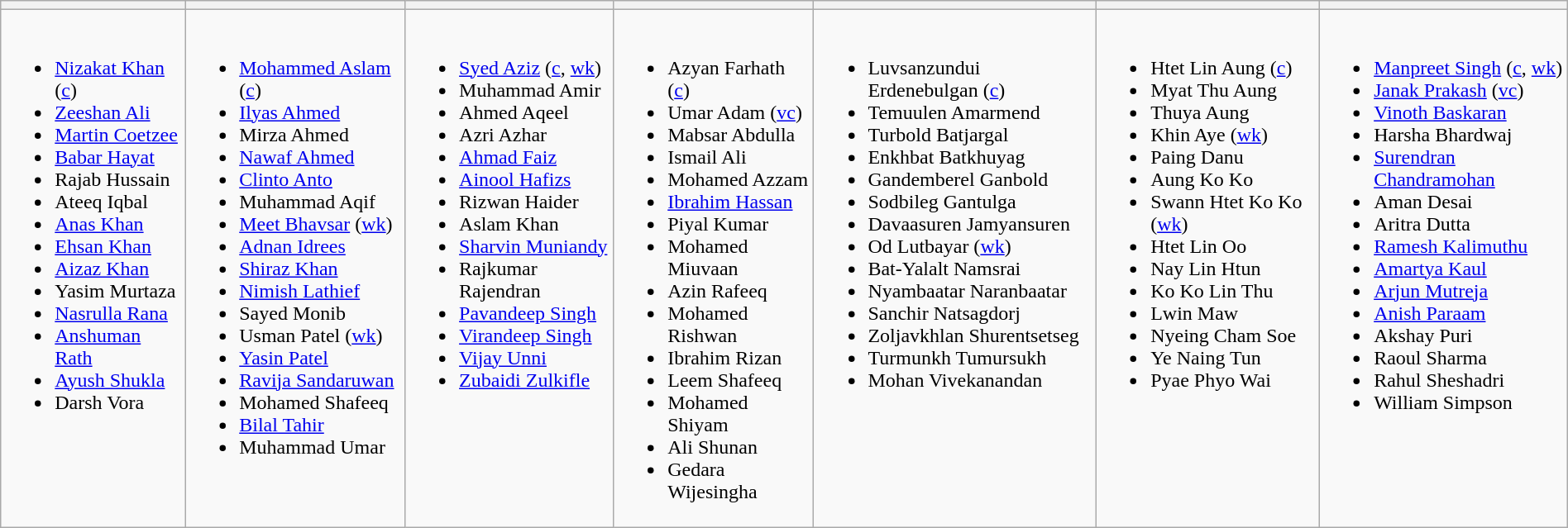<table class="wikitable" style="text-align:left; margin:auto">
<tr>
<th></th>
<th></th>
<th></th>
<th></th>
<th></th>
<th></th>
<th></th>
</tr>
<tr>
<td valign=top><br><ul><li><a href='#'>Nizakat Khan</a> (<a href='#'>c</a>)</li><li><a href='#'>Zeeshan Ali</a></li><li><a href='#'>Martin Coetzee</a></li><li><a href='#'>Babar Hayat</a></li><li>Rajab Hussain</li><li>Ateeq Iqbal</li><li><a href='#'>Anas Khan</a></li><li><a href='#'>Ehsan Khan</a></li><li><a href='#'>Aizaz Khan</a></li><li>Yasim Murtaza</li><li><a href='#'>Nasrulla Rana</a></li><li><a href='#'>Anshuman Rath</a></li><li><a href='#'>Ayush Shukla</a></li><li>Darsh Vora</li></ul></td>
<td valign=top><br><ul><li><a href='#'>Mohammed Aslam</a> (<a href='#'>c</a>)</li><li><a href='#'>Ilyas Ahmed</a></li><li>Mirza Ahmed</li><li><a href='#'>Nawaf Ahmed</a></li><li><a href='#'>Clinto Anto</a></li><li>Muhammad Aqif</li><li><a href='#'>Meet Bhavsar</a> (<a href='#'>wk</a>)</li><li><a href='#'>Adnan Idrees</a></li><li><a href='#'>Shiraz Khan</a></li><li><a href='#'>Nimish Lathief</a></li><li>Sayed Monib</li><li>Usman Patel (<a href='#'>wk</a>)</li><li><a href='#'>Yasin Patel</a></li><li><a href='#'>Ravija Sandaruwan</a></li><li>Mohamed Shafeeq</li><li><a href='#'>Bilal Tahir</a></li><li>Muhammad Umar</li></ul></td>
<td valign=top><br><ul><li><a href='#'>Syed Aziz</a> (<a href='#'>c</a>, <a href='#'>wk</a>)</li><li>Muhammad Amir</li><li>Ahmed Aqeel</li><li>Azri Azhar</li><li><a href='#'>Ahmad Faiz</a></li><li><a href='#'>Ainool Hafizs</a></li><li>Rizwan Haider</li><li>Aslam Khan</li><li><a href='#'>Sharvin Muniandy</a></li><li>Rajkumar Rajendran</li><li><a href='#'>Pavandeep Singh</a></li><li><a href='#'>Virandeep Singh</a></li><li><a href='#'>Vijay Unni</a></li><li><a href='#'>Zubaidi Zulkifle</a></li></ul></td>
<td valign=top><br><ul><li>Azyan Farhath (<a href='#'>c</a>)</li><li>Umar Adam (<a href='#'>vc</a>)</li><li>Mabsar Abdulla</li><li>Ismail Ali</li><li>Mohamed Azzam</li><li><a href='#'>Ibrahim Hassan</a></li><li>Piyal Kumar</li><li>Mohamed Miuvaan</li><li>Azin Rafeeq</li><li>Mohamed Rishwan</li><li>Ibrahim Rizan</li><li>Leem Shafeeq</li><li>Mohamed Shiyam</li><li>Ali Shunan</li><li>Gedara Wijesingha</li></ul></td>
<td valign=top><br><ul><li>Luvsanzundui Erdenebulgan (<a href='#'>c</a>)</li><li>Temuulen Amarmend</li><li>Turbold Batjargal</li><li>Enkhbat Batkhuyag</li><li>Gandemberel Ganbold</li><li>Sodbileg Gantulga</li><li>Davaasuren Jamyansuren</li><li>Od Lutbayar (<a href='#'>wk</a>)</li><li>Bat-Yalalt Namsrai</li><li>Nyambaatar Naranbaatar</li><li>Sanchir Natsagdorj</li><li>Zoljavkhlan Shurentsetseg</li><li>Turmunkh Tumursukh</li><li>Mohan Vivekanandan</li></ul></td>
<td valign=top><br><ul><li>Htet Lin Aung (<a href='#'>c</a>)</li><li>Myat Thu Aung</li><li>Thuya Aung</li><li>Khin Aye (<a href='#'>wk</a>)</li><li>Paing Danu</li><li>Aung Ko Ko</li><li>Swann Htet Ko Ko (<a href='#'>wk</a>)</li><li>Htet Lin Oo</li><li>Nay Lin Htun</li><li>Ko Ko Lin Thu</li><li>Lwin Maw</li><li>Nyeing Cham Soe</li><li>Ye Naing Tun</li><li>Pyae Phyo Wai</li></ul></td>
<td valign=top><br><ul><li><a href='#'>Manpreet Singh</a> (<a href='#'>c</a>, <a href='#'>wk</a>)</li><li><a href='#'>Janak Prakash</a> (<a href='#'>vc</a>)</li><li><a href='#'>Vinoth Baskaran</a></li><li>Harsha Bhardwaj</li><li><a href='#'>Surendran Chandramohan</a></li><li>Aman Desai</li><li>Aritra Dutta</li><li><a href='#'>Ramesh Kalimuthu</a></li><li><a href='#'>Amartya Kaul</a></li><li><a href='#'>Arjun Mutreja</a></li><li><a href='#'>Anish Paraam</a></li><li>Akshay Puri</li><li>Raoul Sharma</li><li>Rahul Sheshadri</li><li>William Simpson</li></ul></td>
</tr>
</table>
